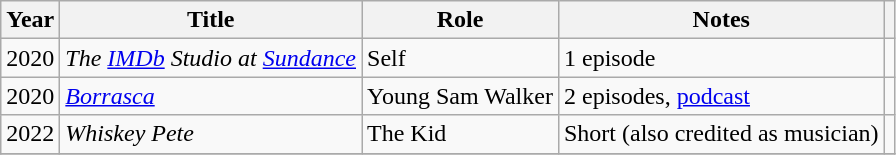<table class="wikitable sortable">
<tr>
<th>Year</th>
<th>Title</th>
<th>Role</th>
<th>Notes</th>
<th></th>
</tr>
<tr>
<td>2020</td>
<td><em>The <a href='#'>IMDb</a> Studio at <a href='#'>Sundance</a></em></td>
<td>Self</td>
<td>1 episode</td>
<td style="text-align: center;"></td>
</tr>
<tr>
<td>2020</td>
<td><em><a href='#'>Borrasca</a></em></td>
<td>Young Sam Walker</td>
<td>2 episodes, <a href='#'>podcast</a></td>
<td style="text-align: center;"></td>
</tr>
<tr>
<td>2022</td>
<td><em>Whiskey Pete</em></td>
<td>The Kid</td>
<td>Short (also credited as musician)</td>
<td style="text-align: center;"></td>
</tr>
<tr>
</tr>
</table>
